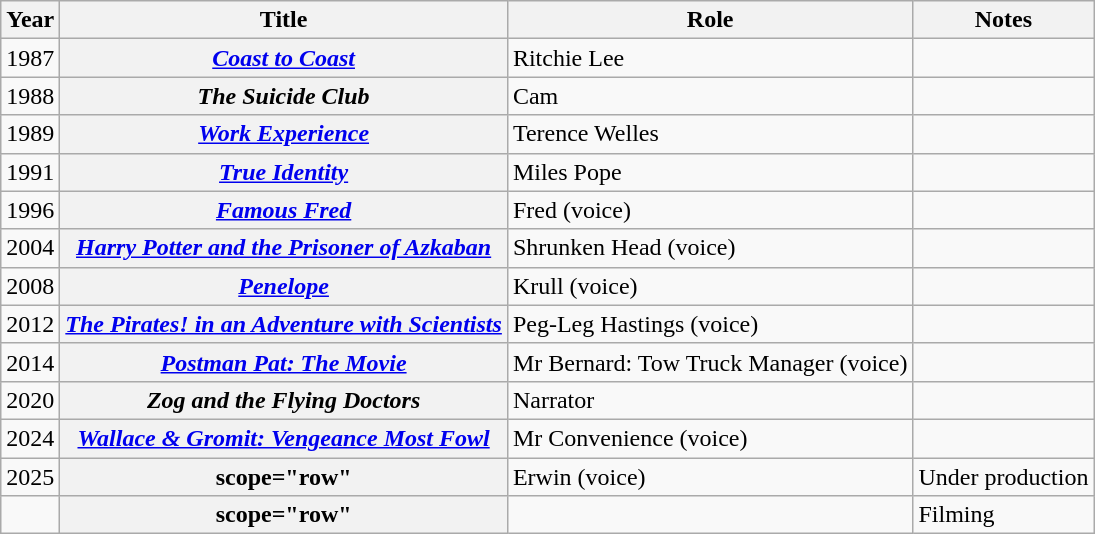<table class="wikitable sortable plainrowheaders">
<tr>
<th scope="col">Year</th>
<th scope="col">Title</th>
<th scope="col">Role</th>
<th scope="col" class="unsortable">Notes</th>
</tr>
<tr>
<td>1987</td>
<th scope="row"><em><a href='#'>Coast to Coast</a></em></th>
<td>Ritchie Lee</td>
<td></td>
</tr>
<tr>
<td>1988</td>
<th scope="row" data-sort-value="Suicide Club, The"><em>The Suicide Club</em></th>
<td>Cam</td>
<td></td>
</tr>
<tr>
<td>1989</td>
<th scope="row"><em><a href='#'>Work Experience</a></em></th>
<td>Terence Welles</td>
<td></td>
</tr>
<tr>
<td>1991</td>
<th scope="row"><em><a href='#'>True Identity</a></em></th>
<td>Miles Pope</td>
<td></td>
</tr>
<tr>
<td>1996</td>
<th scope="row"><em><a href='#'>Famous Fred</a></em></th>
<td>Fred (voice)</td>
<td></td>
</tr>
<tr>
<td>2004</td>
<th scope="row"><em><a href='#'>Harry Potter and the Prisoner of Azkaban</a></em></th>
<td>Shrunken Head (voice)</td>
<td></td>
</tr>
<tr>
<td>2008</td>
<th scope="row"><em><a href='#'>Penelope</a></em></th>
<td>Krull (voice)</td>
<td></td>
</tr>
<tr>
<td>2012</td>
<th scope="row" data-sort-value="Pirates! in an Adventure with, The"><em><a href='#'>The Pirates! in an Adventure with Scientists</a></em></th>
<td>Peg-Leg Hastings (voice)</td>
<td></td>
</tr>
<tr>
<td>2014</td>
<th scope="row"><em><a href='#'>Postman Pat: The Movie</a></em></th>
<td>Mr Bernard: Tow Truck Manager (voice)</td>
<td></td>
</tr>
<tr>
<td>2020</td>
<th scope="row"><em>Zog and the Flying Doctors</em></th>
<td>Narrator</td>
<td></td>
</tr>
<tr>
<td>2024</td>
<th scope="row"><em><a href='#'>Wallace & Gromit: Vengeance Most Fowl</a></em></th>
<td>Mr Convenience (voice)</td>
<td></td>
</tr>
<tr>
<td>2025</td>
<th>scope="row" </th>
<td>Erwin (voice)</td>
<td>Under production</td>
</tr>
<tr>
<td></td>
<th>scope="row" </th>
<td></td>
<td>Filming</td>
</tr>
</table>
